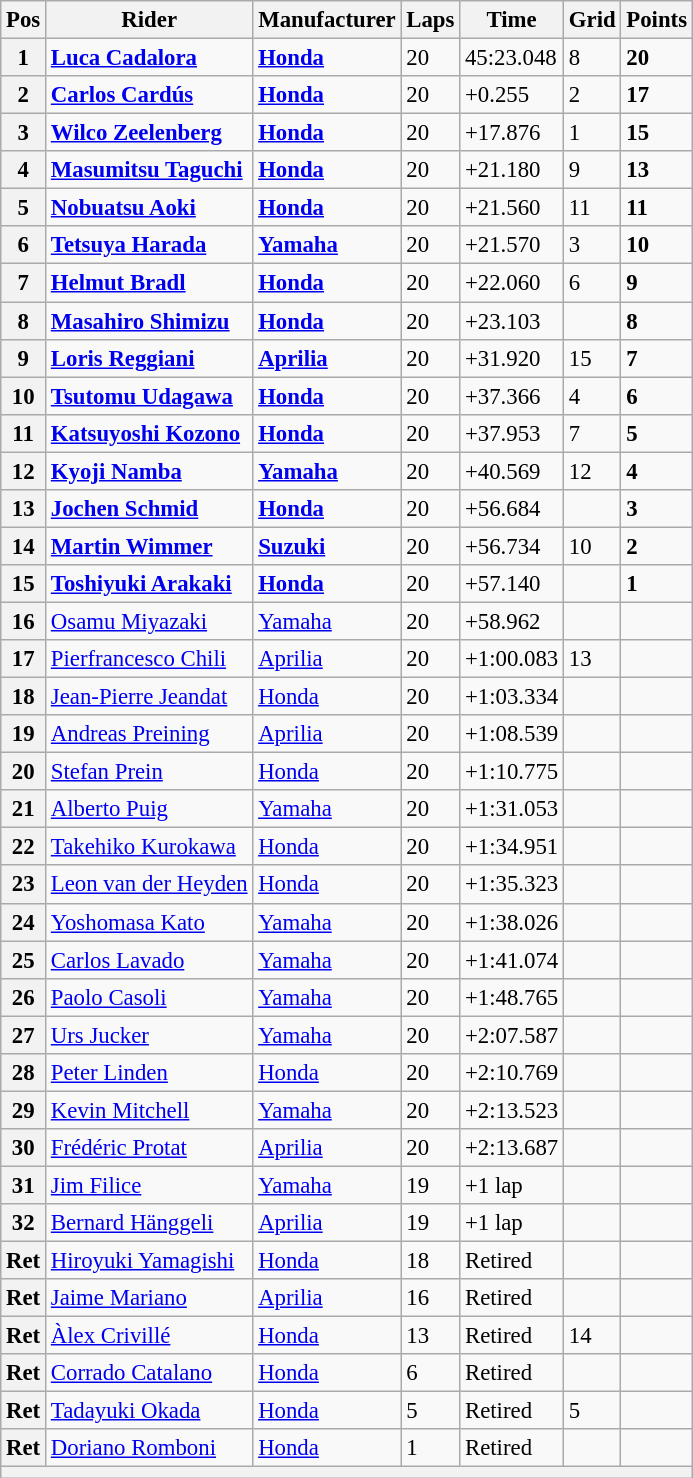<table class="wikitable" style="font-size: 95%;">
<tr>
<th>Pos</th>
<th>Rider</th>
<th>Manufacturer</th>
<th>Laps</th>
<th>Time</th>
<th>Grid</th>
<th>Points</th>
</tr>
<tr>
<th>1</th>
<td> <strong><a href='#'>Luca Cadalora</a></strong></td>
<td><strong><a href='#'>Honda</a></strong></td>
<td>20</td>
<td>45:23.048</td>
<td>8</td>
<td><strong>20</strong></td>
</tr>
<tr>
<th>2</th>
<td> <strong><a href='#'>Carlos Cardús</a></strong></td>
<td><strong><a href='#'>Honda</a></strong></td>
<td>20</td>
<td>+0.255</td>
<td>2</td>
<td><strong>17</strong></td>
</tr>
<tr>
<th>3</th>
<td> <strong><a href='#'>Wilco Zeelenberg</a></strong></td>
<td><strong><a href='#'>Honda</a></strong></td>
<td>20</td>
<td>+17.876</td>
<td>1</td>
<td><strong>15</strong></td>
</tr>
<tr>
<th>4</th>
<td> <strong><a href='#'>Masumitsu Taguchi</a></strong></td>
<td><strong><a href='#'>Honda</a></strong></td>
<td>20</td>
<td>+21.180</td>
<td>9</td>
<td><strong>13</strong></td>
</tr>
<tr>
<th>5</th>
<td> <strong><a href='#'>Nobuatsu Aoki</a></strong></td>
<td><strong><a href='#'>Honda</a></strong></td>
<td>20</td>
<td>+21.560</td>
<td>11</td>
<td><strong>11</strong></td>
</tr>
<tr>
<th>6</th>
<td> <strong><a href='#'>Tetsuya Harada</a></strong></td>
<td><strong><a href='#'>Yamaha</a></strong></td>
<td>20</td>
<td>+21.570</td>
<td>3</td>
<td><strong>10</strong></td>
</tr>
<tr>
<th>7</th>
<td> <strong><a href='#'>Helmut Bradl</a></strong></td>
<td><strong><a href='#'>Honda</a></strong></td>
<td>20</td>
<td>+22.060</td>
<td>6</td>
<td><strong>9</strong></td>
</tr>
<tr>
<th>8</th>
<td> <strong><a href='#'>Masahiro Shimizu</a></strong></td>
<td><strong><a href='#'>Honda</a></strong></td>
<td>20</td>
<td>+23.103</td>
<td></td>
<td><strong>8</strong></td>
</tr>
<tr>
<th>9</th>
<td> <strong><a href='#'>Loris Reggiani</a></strong></td>
<td><strong><a href='#'>Aprilia</a></strong></td>
<td>20</td>
<td>+31.920</td>
<td>15</td>
<td><strong>7</strong></td>
</tr>
<tr>
<th>10</th>
<td> <strong><a href='#'>Tsutomu Udagawa</a></strong></td>
<td><strong><a href='#'>Honda</a></strong></td>
<td>20</td>
<td>+37.366</td>
<td>4</td>
<td><strong>6</strong></td>
</tr>
<tr>
<th>11</th>
<td> <strong><a href='#'>Katsuyoshi Kozono</a></strong></td>
<td><strong><a href='#'>Honda</a></strong></td>
<td>20</td>
<td>+37.953</td>
<td>7</td>
<td><strong>5</strong></td>
</tr>
<tr>
<th>12</th>
<td> <strong><a href='#'>Kyoji Namba</a></strong></td>
<td><strong><a href='#'>Yamaha</a></strong></td>
<td>20</td>
<td>+40.569</td>
<td>12</td>
<td><strong>4</strong></td>
</tr>
<tr>
<th>13</th>
<td> <strong><a href='#'>Jochen Schmid</a></strong></td>
<td><strong><a href='#'>Honda</a></strong></td>
<td>20</td>
<td>+56.684</td>
<td></td>
<td><strong>3</strong></td>
</tr>
<tr>
<th>14</th>
<td> <strong><a href='#'>Martin Wimmer</a></strong></td>
<td><strong><a href='#'>Suzuki</a></strong></td>
<td>20</td>
<td>+56.734</td>
<td>10</td>
<td><strong>2</strong></td>
</tr>
<tr>
<th>15</th>
<td> <strong><a href='#'>Toshiyuki Arakaki</a></strong></td>
<td><strong><a href='#'>Honda</a></strong></td>
<td>20</td>
<td>+57.140</td>
<td></td>
<td><strong>1</strong></td>
</tr>
<tr>
<th>16</th>
<td> <a href='#'>Osamu Miyazaki</a></td>
<td><a href='#'>Yamaha</a></td>
<td>20</td>
<td>+58.962</td>
<td></td>
<td></td>
</tr>
<tr>
<th>17</th>
<td> <a href='#'>Pierfrancesco Chili</a></td>
<td><a href='#'>Aprilia</a></td>
<td>20</td>
<td>+1:00.083</td>
<td>13</td>
<td></td>
</tr>
<tr>
<th>18</th>
<td> <a href='#'>Jean-Pierre Jeandat</a></td>
<td><a href='#'>Honda</a></td>
<td>20</td>
<td>+1:03.334</td>
<td></td>
<td></td>
</tr>
<tr>
<th>19</th>
<td> <a href='#'>Andreas Preining</a></td>
<td><a href='#'>Aprilia</a></td>
<td>20</td>
<td>+1:08.539</td>
<td></td>
<td></td>
</tr>
<tr>
<th>20</th>
<td> <a href='#'>Stefan Prein</a></td>
<td><a href='#'>Honda</a></td>
<td>20</td>
<td>+1:10.775</td>
<td></td>
<td></td>
</tr>
<tr>
<th>21</th>
<td> <a href='#'>Alberto Puig</a></td>
<td><a href='#'>Yamaha</a></td>
<td>20</td>
<td>+1:31.053</td>
<td></td>
<td></td>
</tr>
<tr>
<th>22</th>
<td> <a href='#'>Takehiko Kurokawa</a></td>
<td><a href='#'>Honda</a></td>
<td>20</td>
<td>+1:34.951</td>
<td></td>
<td></td>
</tr>
<tr>
<th>23</th>
<td> <a href='#'>Leon van der Heyden</a></td>
<td><a href='#'>Honda</a></td>
<td>20</td>
<td>+1:35.323</td>
<td></td>
<td></td>
</tr>
<tr>
<th>24</th>
<td> <a href='#'>Yoshomasa Kato</a></td>
<td><a href='#'>Yamaha</a></td>
<td>20</td>
<td>+1:38.026</td>
<td></td>
<td></td>
</tr>
<tr>
<th>25</th>
<td> <a href='#'>Carlos Lavado</a></td>
<td><a href='#'>Yamaha</a></td>
<td>20</td>
<td>+1:41.074</td>
<td></td>
<td></td>
</tr>
<tr>
<th>26</th>
<td> <a href='#'>Paolo Casoli</a></td>
<td><a href='#'>Yamaha</a></td>
<td>20</td>
<td>+1:48.765</td>
<td></td>
<td></td>
</tr>
<tr>
<th>27</th>
<td> <a href='#'>Urs Jucker</a></td>
<td><a href='#'>Yamaha</a></td>
<td>20</td>
<td>+2:07.587</td>
<td></td>
<td></td>
</tr>
<tr>
<th>28</th>
<td> <a href='#'>Peter Linden</a></td>
<td><a href='#'>Honda</a></td>
<td>20</td>
<td>+2:10.769</td>
<td></td>
<td></td>
</tr>
<tr>
<th>29</th>
<td> <a href='#'>Kevin Mitchell</a></td>
<td><a href='#'>Yamaha</a></td>
<td>20</td>
<td>+2:13.523</td>
<td></td>
<td></td>
</tr>
<tr>
<th>30</th>
<td> <a href='#'>Frédéric Protat</a></td>
<td><a href='#'>Aprilia</a></td>
<td>20</td>
<td>+2:13.687</td>
<td></td>
<td></td>
</tr>
<tr>
<th>31</th>
<td> <a href='#'>Jim Filice</a></td>
<td><a href='#'>Yamaha</a></td>
<td>19</td>
<td>+1 lap</td>
<td></td>
<td></td>
</tr>
<tr>
<th>32</th>
<td> <a href='#'>Bernard Hänggeli</a></td>
<td><a href='#'>Aprilia</a></td>
<td>19</td>
<td>+1 lap</td>
<td></td>
<td></td>
</tr>
<tr>
<th>Ret</th>
<td> <a href='#'>Hiroyuki Yamagishi</a></td>
<td><a href='#'>Honda</a></td>
<td>18</td>
<td>Retired</td>
<td></td>
<td></td>
</tr>
<tr>
<th>Ret</th>
<td> <a href='#'>Jaime Mariano</a></td>
<td><a href='#'>Aprilia</a></td>
<td>16</td>
<td>Retired</td>
<td></td>
<td></td>
</tr>
<tr>
<th>Ret</th>
<td> <a href='#'>Àlex Crivillé</a></td>
<td><a href='#'>Honda</a></td>
<td>13</td>
<td>Retired</td>
<td>14</td>
<td></td>
</tr>
<tr>
<th>Ret</th>
<td> <a href='#'>Corrado Catalano</a></td>
<td><a href='#'>Honda</a></td>
<td>6</td>
<td>Retired</td>
<td></td>
<td></td>
</tr>
<tr>
<th>Ret</th>
<td> <a href='#'>Tadayuki Okada</a></td>
<td><a href='#'>Honda</a></td>
<td>5</td>
<td>Retired</td>
<td>5</td>
<td></td>
</tr>
<tr>
<th>Ret</th>
<td> <a href='#'>Doriano Romboni</a></td>
<td><a href='#'>Honda</a></td>
<td>1</td>
<td>Retired</td>
<td></td>
<td></td>
</tr>
<tr>
<th colspan=7></th>
</tr>
</table>
